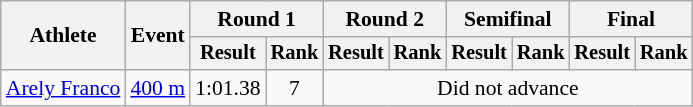<table class="wikitable" style="font-size:90%; text-align: center">
<tr>
<th rowspan="2">Athlete</th>
<th rowspan="2">Event</th>
<th colspan="2">Round 1</th>
<th colspan="2">Round 2</th>
<th colspan="2">Semifinal</th>
<th colspan="2">Final</th>
</tr>
<tr style="font-size:95%">
<th>Result</th>
<th>Rank</th>
<th>Result</th>
<th>Rank</th>
<th>Result</th>
<th>Rank</th>
<th>Result</th>
<th>Rank</th>
</tr>
<tr align=center>
<td align=left><a href='#'>Arely Franco</a></td>
<td align=left><a href='#'>400 m</a></td>
<td>1:01.38</td>
<td>7</td>
<td colspan=6>Did not advance</td>
</tr>
</table>
